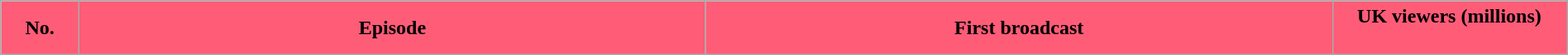<table class="wikitable plainrowheaders" style="width:100%; background:#fff;">
<tr>
<th style="background: #FF5C77; width: 5%;">No.</th>
<th style="background: #FF5C77; width: 40%;">Episode</th>
<th style="background: #FF5C77; width: 40%;">First broadcast</th>
<th style="background: #FF5C77; width: 15%;">UK viewers (millions) <br><br>



</th>
</tr>
</table>
